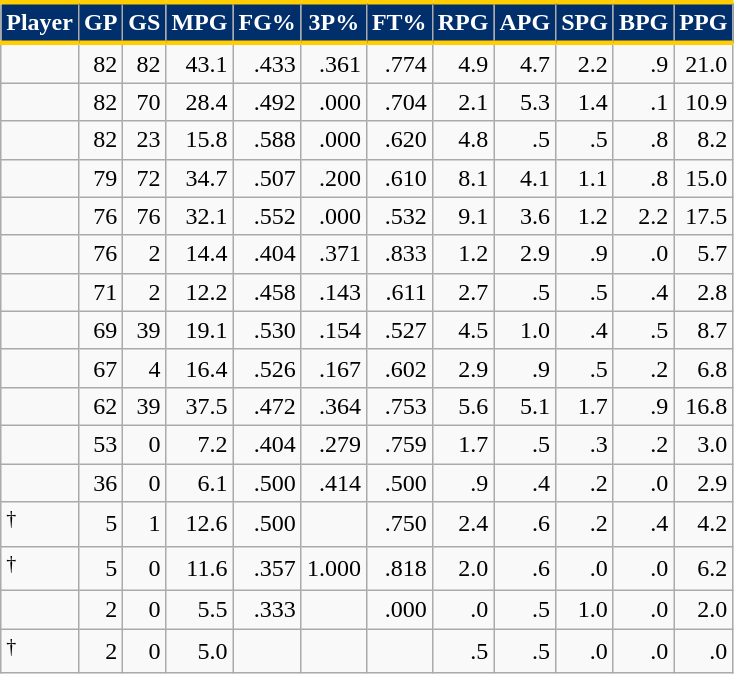<table class="wikitable sortable" style="text-align:right;">
<tr>
<th style="background:#002F6C; color:#FFFFFF; border-top:#FFCD00 3px solid; border-bottom:#FFCD00 3px solid;">Player</th>
<th style="background:#002F6C; color:#FFFFFF; border-top:#FFCD00 3px solid; border-bottom:#FFCD00 3px solid;">GP</th>
<th style="background:#002F6C; color:#FFFFFF; border-top:#FFCD00 3px solid; border-bottom:#FFCD00 3px solid;">GS</th>
<th style="background:#002F6C; color:#FFFFFF; border-top:#FFCD00 3px solid; border-bottom:#FFCD00 3px solid;">MPG</th>
<th style="background:#002F6C; color:#FFFFFF; border-top:#FFCD00 3px solid; border-bottom:#FFCD00 3px solid;">FG%</th>
<th style="background:#002F6C; color:#FFFFFF; border-top:#FFCD00 3px solid; border-bottom:#FFCD00 3px solid;">3P%</th>
<th style="background:#002F6C; color:#FFFFFF; border-top:#FFCD00 3px solid; border-bottom:#FFCD00 3px solid;">FT%</th>
<th style="background:#002F6C; color:#FFFFFF; border-top:#FFCD00 3px solid; border-bottom:#FFCD00 3px solid;">RPG</th>
<th style="background:#002F6C; color:#FFFFFF; border-top:#FFCD00 3px solid; border-bottom:#FFCD00 3px solid;">APG</th>
<th style="background:#002F6C; color:#FFFFFF; border-top:#FFCD00 3px solid; border-bottom:#FFCD00 3px solid;">SPG</th>
<th style="background:#002F6C; color:#FFFFFF; border-top:#FFCD00 3px solid; border-bottom:#FFCD00 3px solid;">BPG</th>
<th style="background:#002F6C; color:#FFFFFF; border-top:#FFCD00 3px solid; border-bottom:#FFCD00 3px solid;">PPG</th>
</tr>
<tr>
<td style="text-align:left;"></td>
<td>82</td>
<td>82</td>
<td>43.1</td>
<td>.433</td>
<td>.361</td>
<td>.774</td>
<td>4.9</td>
<td>4.7</td>
<td>2.2</td>
<td>.9</td>
<td>21.0</td>
</tr>
<tr>
<td style="text-align:left;"></td>
<td>82</td>
<td>70</td>
<td>28.4</td>
<td>.492</td>
<td>.000</td>
<td>.704</td>
<td>2.1</td>
<td>5.3</td>
<td>1.4</td>
<td>.1</td>
<td>10.9</td>
</tr>
<tr>
<td style="text-align:left;"></td>
<td>82</td>
<td>23</td>
<td>15.8</td>
<td>.588</td>
<td>.000</td>
<td>.620</td>
<td>4.8</td>
<td>.5</td>
<td>.5</td>
<td>.8</td>
<td>8.2</td>
</tr>
<tr>
<td style="text-align:left;"></td>
<td>79</td>
<td>72</td>
<td>34.7</td>
<td>.507</td>
<td>.200</td>
<td>.610</td>
<td>8.1</td>
<td>4.1</td>
<td>1.1</td>
<td>.8</td>
<td>15.0</td>
</tr>
<tr>
<td style="text-align:left;"></td>
<td>76</td>
<td>76</td>
<td>32.1</td>
<td>.552</td>
<td>.000</td>
<td>.532</td>
<td>9.1</td>
<td>3.6</td>
<td>1.2</td>
<td>2.2</td>
<td>17.5</td>
</tr>
<tr>
<td style="text-align:left;"></td>
<td>76</td>
<td>2</td>
<td>14.4</td>
<td>.404</td>
<td>.371</td>
<td>.833</td>
<td>1.2</td>
<td>2.9</td>
<td>.9</td>
<td>.0</td>
<td>5.7</td>
</tr>
<tr>
<td style="text-align:left;"></td>
<td>71</td>
<td>2</td>
<td>12.2</td>
<td>.458</td>
<td>.143</td>
<td>.611</td>
<td>2.7</td>
<td>.5</td>
<td>.5</td>
<td>.4</td>
<td>2.8</td>
</tr>
<tr>
<td style="text-align:left;"></td>
<td>69</td>
<td>39</td>
<td>19.1</td>
<td>.530</td>
<td>.154</td>
<td>.527</td>
<td>4.5</td>
<td>1.0</td>
<td>.4</td>
<td>.5</td>
<td>8.7</td>
</tr>
<tr>
<td style="text-align:left;"></td>
<td>67</td>
<td>4</td>
<td>16.4</td>
<td>.526</td>
<td>.167</td>
<td>.602</td>
<td>2.9</td>
<td>.9</td>
<td>.5</td>
<td>.2</td>
<td>6.8</td>
</tr>
<tr>
<td style="text-align:left;"></td>
<td>62</td>
<td>39</td>
<td>37.5</td>
<td>.472</td>
<td>.364</td>
<td>.753</td>
<td>5.6</td>
<td>5.1</td>
<td>1.7</td>
<td>.9</td>
<td>16.8</td>
</tr>
<tr>
<td style="text-align:left;"></td>
<td>53</td>
<td>0</td>
<td>7.2</td>
<td>.404</td>
<td>.279</td>
<td>.759</td>
<td>1.7</td>
<td>.5</td>
<td>.3</td>
<td>.2</td>
<td>3.0</td>
</tr>
<tr>
<td style="text-align:left;"></td>
<td>36</td>
<td>0</td>
<td>6.1</td>
<td>.500</td>
<td>.414</td>
<td>.500</td>
<td>.9</td>
<td>.4</td>
<td>.2</td>
<td>.0</td>
<td>2.9</td>
</tr>
<tr>
<td style="text-align:left;"><sup>†</sup></td>
<td>5</td>
<td>1</td>
<td>12.6</td>
<td>.500</td>
<td></td>
<td>.750</td>
<td>2.4</td>
<td>.6</td>
<td>.2</td>
<td>.4</td>
<td>4.2</td>
</tr>
<tr>
<td style="text-align:left;"><sup>†</sup></td>
<td>5</td>
<td>0</td>
<td>11.6</td>
<td>.357</td>
<td>1.000</td>
<td>.818</td>
<td>2.0</td>
<td>.6</td>
<td>.0</td>
<td>.0</td>
<td>6.2</td>
</tr>
<tr>
<td style="text-align:left;"></td>
<td>2</td>
<td>0</td>
<td>5.5</td>
<td>.333</td>
<td></td>
<td>.000</td>
<td>.0</td>
<td>.5</td>
<td>1.0</td>
<td>.0</td>
<td>2.0</td>
</tr>
<tr>
<td style="text-align:left;"><sup>†</sup></td>
<td>2</td>
<td>0</td>
<td>5.0</td>
<td></td>
<td></td>
<td></td>
<td>.5</td>
<td>.5</td>
<td>.0</td>
<td>.0</td>
<td>.0</td>
</tr>
</table>
